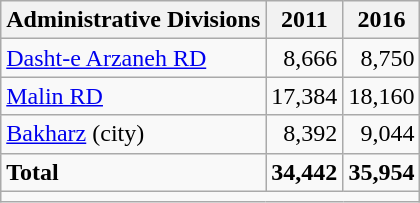<table class="wikitable">
<tr>
<th>Administrative Divisions</th>
<th>2011</th>
<th>2016</th>
</tr>
<tr>
<td><a href='#'>Dasht-e Arzaneh RD</a></td>
<td style="text-align: right;">8,666</td>
<td style="text-align: right;">8,750</td>
</tr>
<tr>
<td><a href='#'>Malin RD</a></td>
<td style="text-align: right;">17,384</td>
<td style="text-align: right;">18,160</td>
</tr>
<tr>
<td><a href='#'>Bakharz</a> (city)</td>
<td style="text-align: right;">8,392</td>
<td style="text-align: right;">9,044</td>
</tr>
<tr>
<td><strong>Total</strong></td>
<td style="text-align: right;"><strong>34,442</strong></td>
<td style="text-align: right;"><strong>35,954</strong></td>
</tr>
<tr>
<td colspan=3></td>
</tr>
</table>
